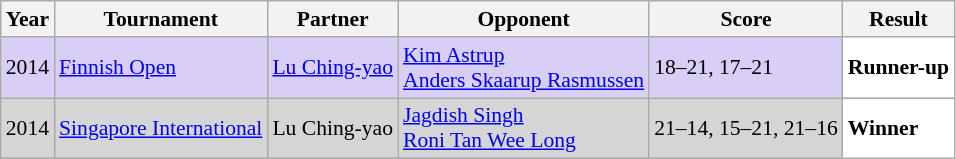<table class="sortable wikitable" style="font-size: 90%;">
<tr>
<th>Year</th>
<th>Tournament</th>
<th>Partner</th>
<th>Opponent</th>
<th>Score</th>
<th>Result</th>
</tr>
<tr style="background:#D8CEF6">
<td align="center">2014</td>
<td align="left"><a href='#'>Finnish Open</a></td>
<td align="left"> <a href='#'>Lu Ching-yao</a></td>
<td align="left"> <a href='#'>Kim Astrup</a> <br>  <a href='#'>Anders Skaarup Rasmussen</a></td>
<td align="left">18–21, 17–21</td>
<td style="text-align:left; background:white"> <strong>Runner-up</strong></td>
</tr>
<tr style="background:#D5D5D5">
<td align="center">2014</td>
<td align="left"><a href='#'>Singapore International</a></td>
<td align="left"> Lu Ching-yao</td>
<td align="left"> <a href='#'>Jagdish Singh</a> <br>  <a href='#'>Roni Tan Wee Long</a></td>
<td align="left">21–14, 15–21, 21–16</td>
<td style="text-align:left; background:white"> <strong>Winner</strong></td>
</tr>
</table>
